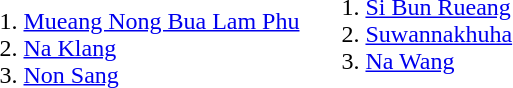<table>
<tr --valign=top>
<td><br><ol><li><a href='#'>Mueang Nong Bua Lam Phu</a></li><li><a href='#'>Na Klang</a></li><li><a href='#'>Non Sang</a></li></ol></td><td>
<ol>
<li><a href='#'>Si Bun Rueang</a>
<li><a href='#'>Suwannakhuha</a>
<li><a href='#'>Na Wang</a>
</ol></td>
</tr>
</table>
